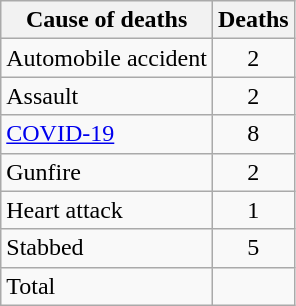<table class="wikitable">
<tr>
<th>Cause of deaths</th>
<th>Deaths</th>
</tr>
<tr>
<td>Automobile accident</td>
<td style="text-align:center;">2</td>
</tr>
<tr>
<td>Assault</td>
<td style="text-align:center;">2</td>
</tr>
<tr>
<td><a href='#'>COVID-19</a></td>
<td style="text-align:center;">8</td>
</tr>
<tr>
<td>Gunfire</td>
<td style="text-align:center;">2</td>
</tr>
<tr>
<td>Heart attack</td>
<td style="text-align:center;">1</td>
</tr>
<tr>
<td>Stabbed</td>
<td style="text-align:center;">5</td>
</tr>
<tr>
<td>Total</td>
<td></td>
</tr>
</table>
